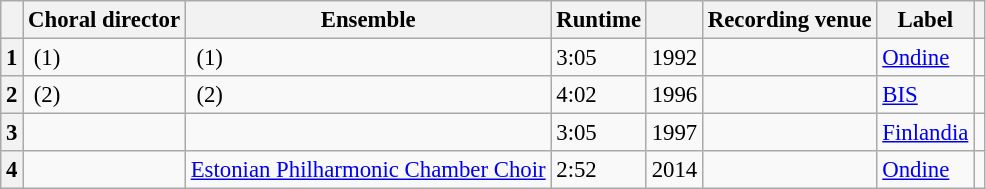<table class="wikitable" style="margin-right:0; font-size:95%">
<tr>
<th scope="col"></th>
<th scope=col>Choral director</th>
<th scope=col>Ensemble</th>
<th scope=col>Runtime</th>
<th scope=col></th>
<th scope=col>Recording venue</th>
<th scope=col>Label</th>
<th scope=col class="unsortable"></th>
</tr>
<tr>
<th scope="row">1</th>
<td> (1)</td>
<td> (1)</td>
<td>3:05</td>
<td>1992</td>
<td></td>
<td><a href='#'>Ondine</a></td>
<td></td>
</tr>
<tr>
<th scope="row">2</th>
<td> (2)</td>
<td> (2)</td>
<td>4:02</td>
<td>1996</td>
<td></td>
<td><a href='#'>BIS</a></td>
<td></td>
</tr>
<tr>
<th scope="row">3</th>
<td></td>
<td></td>
<td>3:05</td>
<td>1997</td>
<td></td>
<td><a href='#'>Finlandia</a></td>
<td></td>
</tr>
<tr>
<th scope="row">4</th>
<td></td>
<td><a href='#'>Estonian Philharmonic Chamber Choir</a></td>
<td>2:52</td>
<td>2014</td>
<td></td>
<td><a href='#'>Ondine</a></td>
<td></td>
</tr>
</table>
